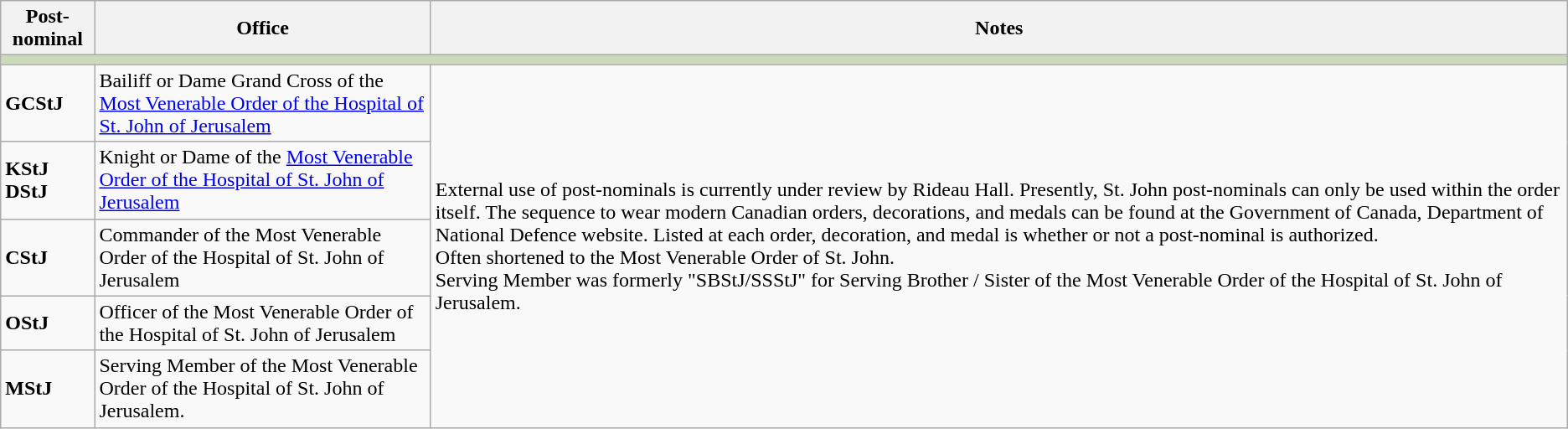<table class="wikitable">
<tr>
<th>Post-nominal</th>
<th>Office</th>
<th>Notes</th>
</tr>
<tr>
<td colspan="3" bgcolor="#CADABA"></td>
</tr>
<tr>
<td><strong>GCStJ</strong></td>
<td>Bailiff or Dame Grand Cross of the <a href='#'>Most Venerable Order of the Hospital of St. John of Jerusalem</a></td>
<td rowspan="5">External use of post-nominals is currently under review by Rideau Hall. Presently, St. John post-nominals can only be used within the order itself. The sequence to wear modern Canadian orders, decorations, and medals can be found at the Government of Canada, Department of National Defence website. Listed at each order, decoration, and medal is whether or not a post-nominal is authorized.<br>Often shortened to the Most Venerable Order of St. John.<br>Serving Member was formerly "SBStJ/SSStJ" for Serving Brother / Sister of the Most Venerable Order of the Hospital of St. John of Jerusalem.</td>
</tr>
<tr>
<td><strong>KStJ</strong><br><strong>DStJ</strong></td>
<td>Knight or Dame of the <a href='#'>Most Venerable Order of the Hospital of St. John of Jerusalem</a></td>
</tr>
<tr>
<td><strong>CStJ</strong></td>
<td>Commander of the Most Venerable Order of the Hospital of St. John of Jerusalem</td>
</tr>
<tr>
<td><strong>OStJ</strong></td>
<td>Officer of the Most Venerable Order of the Hospital of St. John of Jerusalem</td>
</tr>
<tr>
<td><strong>MStJ</strong></td>
<td>Serving Member of the Most Venerable Order of the Hospital of St. John of Jerusalem.</td>
</tr>
</table>
